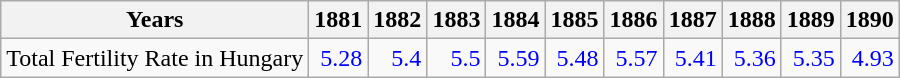<table class="wikitable " style="text-align:right">
<tr>
<th>Years</th>
<th>1881</th>
<th>1882</th>
<th>1883</th>
<th>1884</th>
<th>1885</th>
<th>1886</th>
<th>1887</th>
<th>1888</th>
<th>1889</th>
<th>1890</th>
</tr>
<tr>
<td align="left">Total Fertility Rate in Hungary</td>
<td style="text-align:right; color:blue;">5.28</td>
<td style="text-align:right; color:blue;">5.4</td>
<td style="text-align:right; color:blue;">5.5</td>
<td style="text-align:right; color:blue;">5.59</td>
<td style="text-align:right; color:blue;">5.48</td>
<td style="text-align:right; color:blue;">5.57</td>
<td style="text-align:right; color:blue;">5.41</td>
<td style="text-align:right; color:blue;">5.36</td>
<td style="text-align:right; color:blue;">5.35</td>
<td style="text-align:right; color:blue;">4.93</td>
</tr>
</table>
